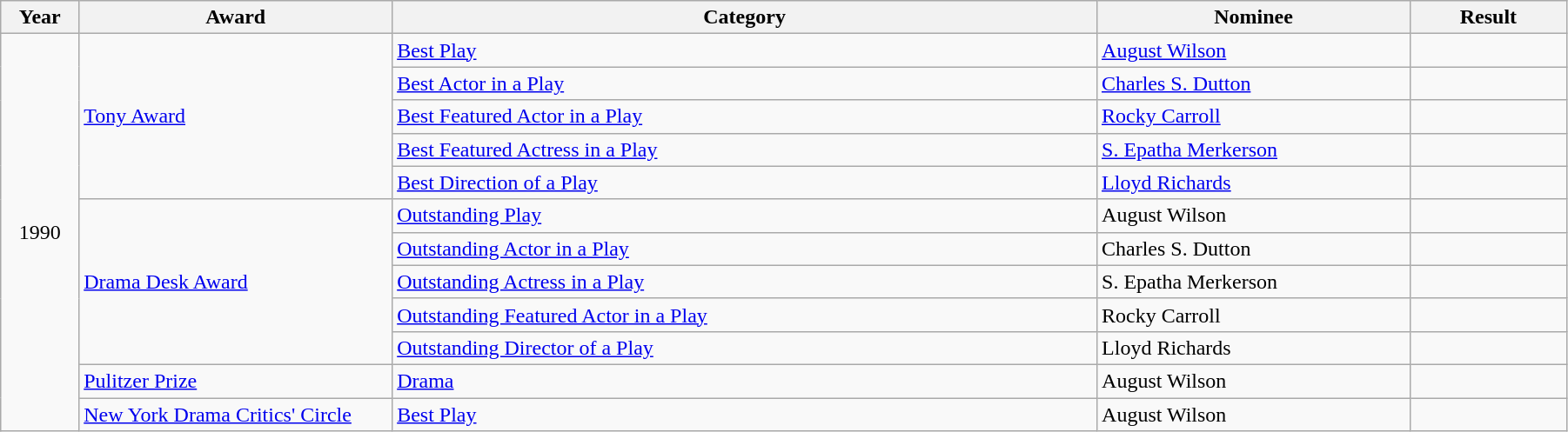<table class="wikitable" width="95%">
<tr>
<th width="5%">Year</th>
<th width="20%">Award</th>
<th width="45%">Category</th>
<th width="20%">Nominee</th>
<th width="10%">Result</th>
</tr>
<tr>
<td rowspan="12" align="center">1990</td>
<td rowspan="5"><a href='#'>Tony Award</a></td>
<td><a href='#'>Best Play</a></td>
<td><a href='#'>August Wilson</a></td>
<td></td>
</tr>
<tr>
<td><a href='#'>Best Actor in a Play</a></td>
<td><a href='#'>Charles S. Dutton</a></td>
<td></td>
</tr>
<tr>
<td><a href='#'>Best Featured Actor in a Play</a></td>
<td><a href='#'>Rocky Carroll</a></td>
<td></td>
</tr>
<tr>
<td><a href='#'>Best Featured Actress in a Play</a></td>
<td><a href='#'>S. Epatha Merkerson</a></td>
<td></td>
</tr>
<tr>
<td><a href='#'>Best Direction of a Play</a></td>
<td><a href='#'>Lloyd Richards</a></td>
<td></td>
</tr>
<tr>
<td rowspan="5"><a href='#'>Drama Desk Award</a></td>
<td><a href='#'>Outstanding Play</a></td>
<td>August Wilson</td>
<td></td>
</tr>
<tr>
<td><a href='#'>Outstanding Actor in a Play</a></td>
<td>Charles S. Dutton</td>
<td></td>
</tr>
<tr>
<td><a href='#'>Outstanding Actress in a Play</a></td>
<td>S. Epatha Merkerson</td>
<td></td>
</tr>
<tr>
<td><a href='#'>Outstanding Featured Actor in a Play</a></td>
<td>Rocky Carroll</td>
<td></td>
</tr>
<tr>
<td><a href='#'>Outstanding Director of a Play</a></td>
<td>Lloyd Richards</td>
<td></td>
</tr>
<tr>
<td><a href='#'>Pulitzer Prize</a></td>
<td><a href='#'>Drama</a></td>
<td>August Wilson</td>
<td></td>
</tr>
<tr>
<td><a href='#'>New York Drama Critics' Circle</a></td>
<td><a href='#'>Best Play</a></td>
<td>August Wilson</td>
<td></td>
</tr>
</table>
